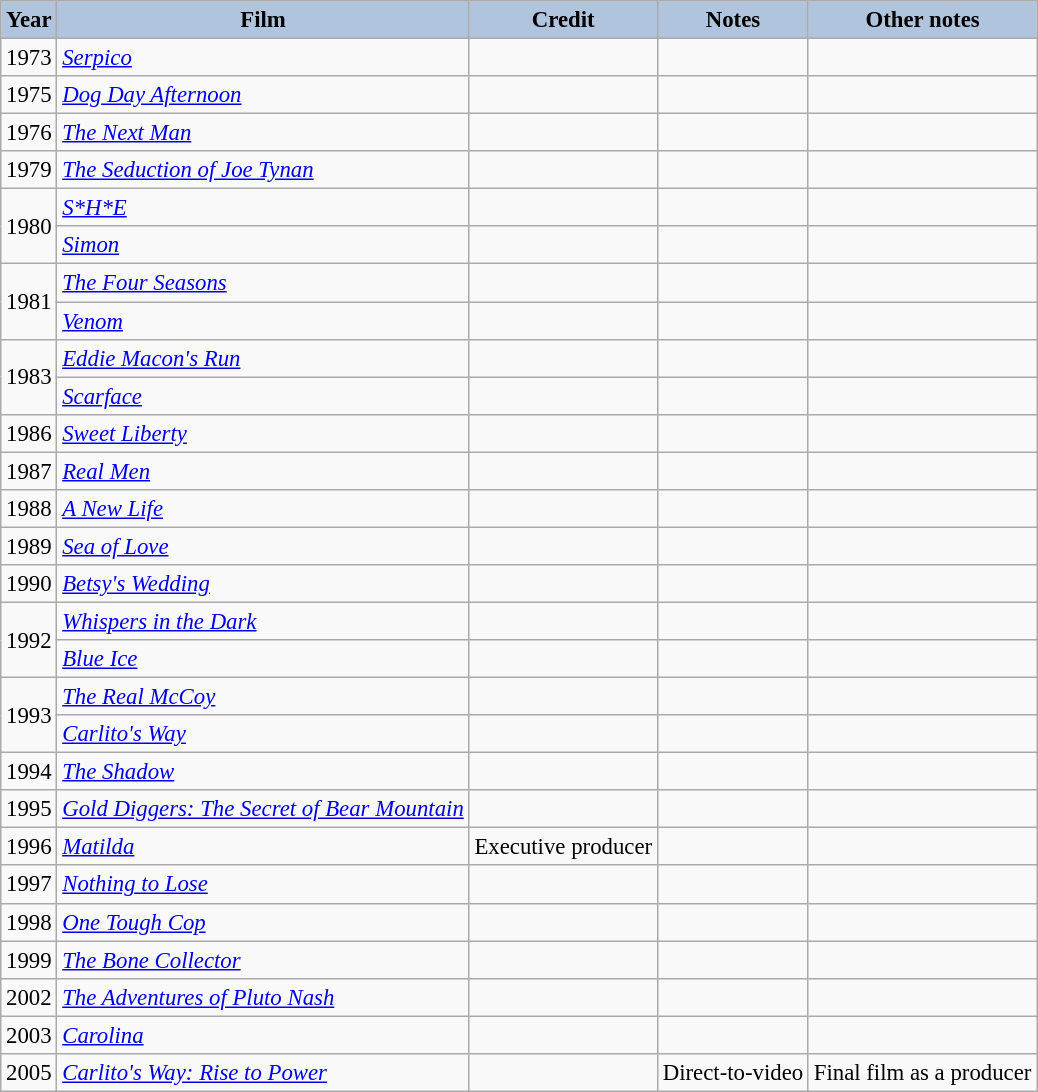<table class="wikitable" style="font-size:95%;">
<tr>
<th style="background:#B0C4DE;">Year</th>
<th style="background:#B0C4DE;">Film</th>
<th style="background:#B0C4DE;">Credit</th>
<th style="background:#B0C4DE;">Notes</th>
<th style="background:#B0C4DE;">Other notes</th>
</tr>
<tr>
<td>1973</td>
<td><em><a href='#'>Serpico</a></em></td>
<td></td>
<td></td>
<td></td>
</tr>
<tr>
<td>1975</td>
<td><em><a href='#'>Dog Day Afternoon</a></em></td>
<td></td>
<td></td>
<td></td>
</tr>
<tr>
<td>1976</td>
<td><em><a href='#'>The Next Man</a></em></td>
<td></td>
<td></td>
<td></td>
</tr>
<tr>
<td>1979</td>
<td><em><a href='#'>The Seduction of Joe Tynan</a></em></td>
<td></td>
<td></td>
<td></td>
</tr>
<tr>
<td rowspan=2>1980</td>
<td><em><a href='#'>S*H*E</a></em></td>
<td></td>
<td></td>
<td></td>
</tr>
<tr>
<td><em><a href='#'>Simon</a></em></td>
<td></td>
<td></td>
<td></td>
</tr>
<tr>
<td rowspan=2>1981</td>
<td><em><a href='#'>The Four Seasons</a></em></td>
<td></td>
<td></td>
<td></td>
</tr>
<tr>
<td><em><a href='#'>Venom</a></em></td>
<td></td>
<td></td>
<td></td>
</tr>
<tr>
<td rowspan=2>1983</td>
<td><em><a href='#'>Eddie Macon's Run</a></em></td>
<td></td>
<td></td>
<td></td>
</tr>
<tr>
<td><em><a href='#'>Scarface</a></em></td>
<td></td>
<td></td>
<td></td>
</tr>
<tr>
<td>1986</td>
<td><em><a href='#'>Sweet Liberty</a></em></td>
<td></td>
<td></td>
<td></td>
</tr>
<tr>
<td>1987</td>
<td><em><a href='#'>Real Men</a></em></td>
<td></td>
<td></td>
<td></td>
</tr>
<tr>
<td>1988</td>
<td><em><a href='#'>A New Life</a></em></td>
<td></td>
<td></td>
<td></td>
</tr>
<tr>
<td>1989</td>
<td><em><a href='#'>Sea of Love</a></em></td>
<td></td>
<td></td>
<td></td>
</tr>
<tr>
<td>1990</td>
<td><em><a href='#'>Betsy's Wedding</a></em></td>
<td></td>
<td></td>
<td></td>
</tr>
<tr>
<td rowspan=2>1992</td>
<td><em><a href='#'>Whispers in the Dark</a></em></td>
<td></td>
<td></td>
<td></td>
</tr>
<tr>
<td><em><a href='#'>Blue Ice</a></em></td>
<td></td>
<td></td>
<td></td>
</tr>
<tr>
<td rowspan=2>1993</td>
<td><em><a href='#'>The Real McCoy</a></em></td>
<td></td>
<td></td>
<td></td>
</tr>
<tr>
<td><em><a href='#'>Carlito's Way</a></em></td>
<td></td>
<td></td>
<td></td>
</tr>
<tr>
<td>1994</td>
<td><em><a href='#'>The Shadow</a></em></td>
<td></td>
<td></td>
<td></td>
</tr>
<tr>
<td>1995</td>
<td><em><a href='#'>Gold Diggers: The Secret of Bear Mountain</a></em></td>
<td></td>
<td></td>
<td></td>
</tr>
<tr>
<td>1996</td>
<td><em><a href='#'>Matilda</a></em></td>
<td>Executive producer</td>
<td></td>
<td></td>
</tr>
<tr>
<td>1997</td>
<td><em><a href='#'>Nothing to Lose</a></em></td>
<td></td>
<td></td>
<td></td>
</tr>
<tr>
<td>1998</td>
<td><em><a href='#'>One Tough Cop</a></em></td>
<td></td>
<td></td>
<td></td>
</tr>
<tr>
<td>1999</td>
<td><em><a href='#'>The Bone Collector</a></em></td>
<td></td>
<td></td>
<td></td>
</tr>
<tr>
<td>2002</td>
<td><em><a href='#'>The Adventures of Pluto Nash</a></em></td>
<td></td>
<td></td>
<td></td>
</tr>
<tr>
<td>2003</td>
<td><em><a href='#'>Carolina</a></em></td>
<td></td>
<td></td>
<td></td>
</tr>
<tr>
<td>2005</td>
<td><em><a href='#'>Carlito's Way: Rise to Power</a></em></td>
<td></td>
<td>Direct-to-video</td>
<td>Final film as a producer</td>
</tr>
</table>
